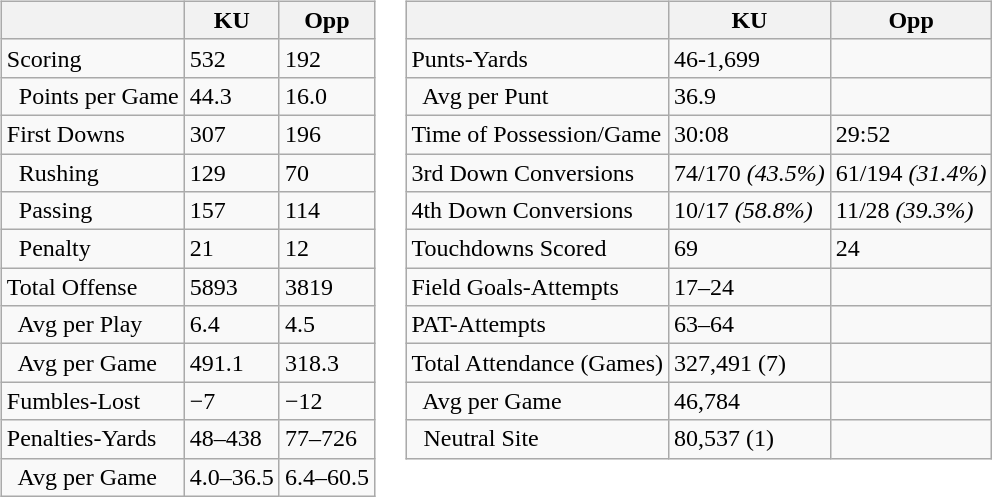<table>
<tr>
<td valign="top"><br><table class="wikitable" style="white-space:nowrap;">
<tr>
<th></th>
<th>KU</th>
<th>Opp</th>
</tr>
<tr>
<td>Scoring</td>
<td>532</td>
<td>192</td>
</tr>
<tr>
<td>  Points per Game</td>
<td>44.3</td>
<td>16.0</td>
</tr>
<tr>
<td>First Downs</td>
<td>307</td>
<td>196</td>
</tr>
<tr>
<td>  Rushing</td>
<td>129</td>
<td>70</td>
</tr>
<tr>
<td>  Passing</td>
<td>157</td>
<td>114</td>
</tr>
<tr>
<td>  Penalty</td>
<td>21</td>
<td>12</td>
</tr>
<tr>
<td>Total Offense</td>
<td>5893</td>
<td>3819</td>
</tr>
<tr>
<td>  Avg per Play</td>
<td>6.4</td>
<td>4.5</td>
</tr>
<tr>
<td>  Avg per Game</td>
<td>491.1</td>
<td>318.3</td>
</tr>
<tr>
<td>Fumbles-Lost</td>
<td>−7</td>
<td>−12</td>
</tr>
<tr>
<td>Penalties-Yards</td>
<td>48–438</td>
<td>77–726</td>
</tr>
<tr>
<td>  Avg per Game</td>
<td>4.0–36.5</td>
<td>6.4–60.5</td>
</tr>
</table>
</td>
<td valign="top"><br><table class="wikitable" style="white-space:nowrap;">
<tr>
<th></th>
<th>KU</th>
<th>Opp</th>
</tr>
<tr>
<td>Punts-Yards</td>
<td>46-1,699</td>
<td></td>
</tr>
<tr>
<td>  Avg per Punt</td>
<td>36.9</td>
<td></td>
</tr>
<tr>
<td>Time of Possession/Game</td>
<td>30:08</td>
<td>29:52</td>
</tr>
<tr>
<td>3rd Down Conversions</td>
<td>74/170 <em>(43.5%)</em></td>
<td>61/194 <em>(31.4%)</em></td>
</tr>
<tr>
<td>4th Down Conversions</td>
<td>10/17 <em>(58.8%)</em></td>
<td>11/28 <em>(39.3%)</em></td>
</tr>
<tr>
<td>Touchdowns Scored</td>
<td>69</td>
<td>24</td>
</tr>
<tr>
<td>Field Goals-Attempts</td>
<td>17–24</td>
<td></td>
</tr>
<tr>
<td>PAT-Attempts</td>
<td>63–64</td>
<td></td>
</tr>
<tr>
<td>Total Attendance (Games)</td>
<td>327,491 (7)</td>
<td></td>
</tr>
<tr>
<td>  Avg per Game</td>
<td>46,784</td>
<td></td>
</tr>
<tr>
<td>  Neutral Site</td>
<td>80,537 (1)</td>
<td></td>
</tr>
</table>
</td>
</tr>
</table>
